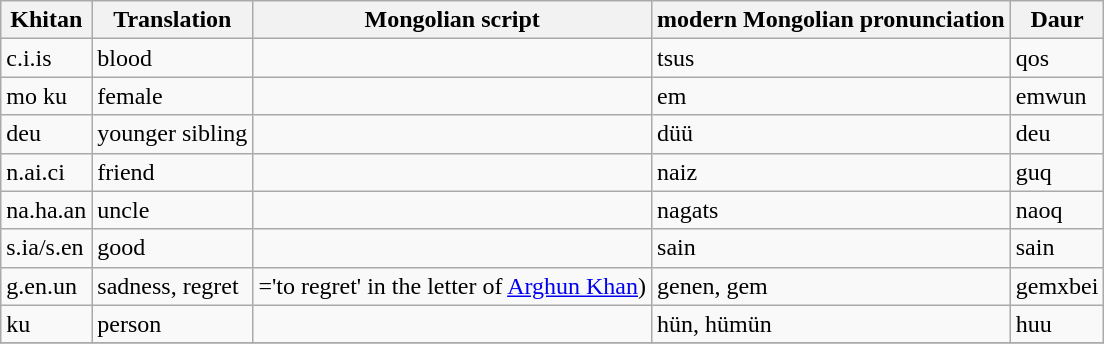<table class="wikitable">
<tr>
<th>Khitan</th>
<th>Translation</th>
<th>Mongolian script</th>
<th>modern Mongolian pronunciation</th>
<th>Daur</th>
</tr>
<tr>
<td>c.i.is</td>
<td>blood</td>
<td><em></em></td>
<td>tsus</td>
<td>qos</td>
</tr>
<tr>
<td>mo ku</td>
<td>female</td>
<td><em></em></td>
<td>em</td>
<td>emwun</td>
</tr>
<tr>
<td>deu</td>
<td>younger sibling</td>
<td><em></em></td>
<td>düü</td>
<td>deu</td>
</tr>
<tr>
<td>n.ai.ci</td>
<td>friend</td>
<td><em></em></td>
<td>naiz</td>
<td>guq</td>
</tr>
<tr>
<td>na.ha.an</td>
<td>uncle</td>
<td><em></em></td>
<td>nagats</td>
<td>naoq</td>
</tr>
<tr>
<td>s.ia/s.en</td>
<td>good</td>
<td><em></em></td>
<td>sain</td>
<td>sain</td>
</tr>
<tr>
<td>g.en.un</td>
<td>sadness, regret</td>
<td><em></em>='to regret' in the letter of <a href='#'>Arghun Khan</a>)</td>
<td>genen, gem</td>
<td>gemxbei</td>
</tr>
<tr>
<td>ku</td>
<td>person</td>
<td><em></em></td>
<td>hün, hümün</td>
<td>huu</td>
</tr>
<tr>
</tr>
</table>
